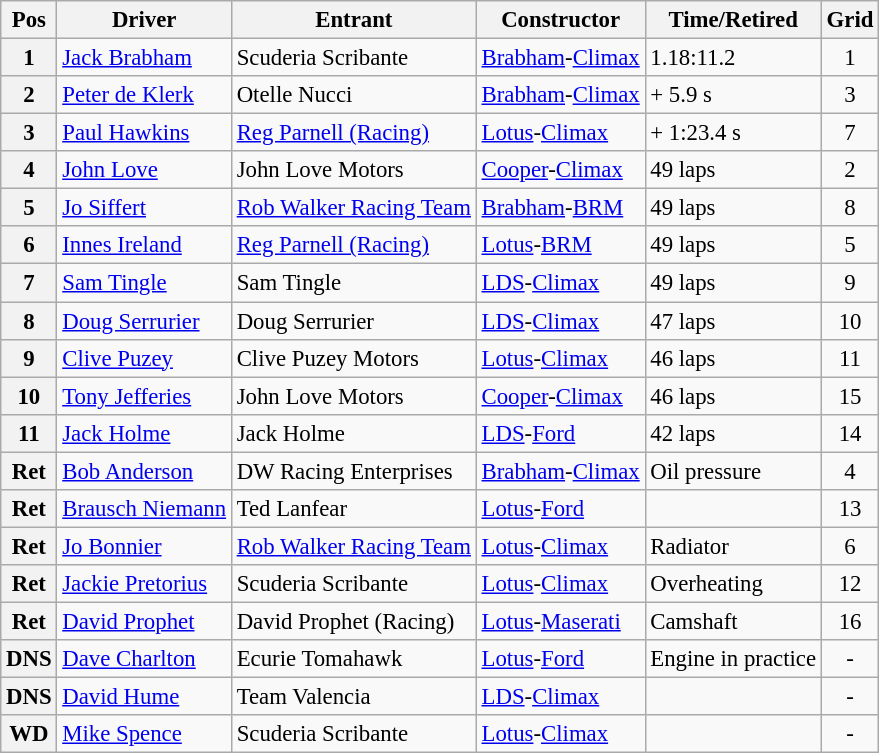<table class="wikitable" style="font-size: 95%;">
<tr>
<th>Pos</th>
<th>Driver</th>
<th>Entrant</th>
<th>Constructor</th>
<th>Time/Retired</th>
<th>Grid</th>
</tr>
<tr>
<th>1</th>
<td> <a href='#'>Jack Brabham</a></td>
<td>Scuderia Scribante</td>
<td><a href='#'>Brabham</a>-<a href='#'>Climax</a></td>
<td>1.18:11.2</td>
<td style="text-align:center">1</td>
</tr>
<tr>
<th>2</th>
<td> <a href='#'>Peter de Klerk</a></td>
<td>Otelle Nucci</td>
<td><a href='#'>Brabham</a>-<a href='#'>Climax</a></td>
<td>+ 5.9 s</td>
<td style="text-align:center">3</td>
</tr>
<tr>
<th>3</th>
<td> <a href='#'>Paul Hawkins</a></td>
<td><a href='#'>Reg Parnell (Racing)</a></td>
<td><a href='#'>Lotus</a>-<a href='#'>Climax</a></td>
<td>+ 1:23.4 s</td>
<td style="text-align:center">7</td>
</tr>
<tr>
<th>4</th>
<td> <a href='#'>John Love</a></td>
<td>John Love Motors</td>
<td><a href='#'>Cooper</a>-<a href='#'>Climax</a></td>
<td>49 laps</td>
<td style="text-align:center">2</td>
</tr>
<tr>
<th>5</th>
<td> <a href='#'>Jo Siffert</a></td>
<td><a href='#'>Rob Walker Racing Team</a></td>
<td><a href='#'>Brabham</a>-<a href='#'>BRM</a></td>
<td>49 laps</td>
<td style="text-align:center">8</td>
</tr>
<tr>
<th>6</th>
<td> <a href='#'>Innes Ireland</a></td>
<td><a href='#'>Reg Parnell (Racing)</a></td>
<td><a href='#'>Lotus</a>-<a href='#'>BRM</a></td>
<td>49 laps</td>
<td style="text-align:center">5</td>
</tr>
<tr>
<th>7</th>
<td> <a href='#'>Sam Tingle</a></td>
<td>Sam Tingle</td>
<td><a href='#'>LDS</a>-<a href='#'>Climax</a></td>
<td>49 laps</td>
<td style="text-align:center">9</td>
</tr>
<tr>
<th>8</th>
<td> <a href='#'>Doug Serrurier</a></td>
<td>Doug Serrurier</td>
<td><a href='#'>LDS</a>-<a href='#'>Climax</a></td>
<td>47 laps</td>
<td style="text-align:center">10</td>
</tr>
<tr>
<th>9</th>
<td> <a href='#'>Clive Puzey</a></td>
<td>Clive Puzey Motors</td>
<td><a href='#'>Lotus</a>-<a href='#'>Climax</a></td>
<td>46 laps</td>
<td style="text-align:center">11</td>
</tr>
<tr>
<th>10</th>
<td> <a href='#'>Tony Jefferies</a></td>
<td>John Love Motors</td>
<td><a href='#'>Cooper</a>-<a href='#'>Climax</a></td>
<td>46 laps</td>
<td style="text-align:center">15</td>
</tr>
<tr>
<th>11</th>
<td> <a href='#'>Jack Holme</a></td>
<td>Jack Holme</td>
<td><a href='#'>LDS</a>-<a href='#'>Ford</a></td>
<td>42 laps</td>
<td style="text-align:center">14</td>
</tr>
<tr>
<th>Ret</th>
<td> <a href='#'>Bob Anderson</a></td>
<td>DW Racing Enterprises</td>
<td><a href='#'>Brabham</a>-<a href='#'>Climax</a></td>
<td>Oil pressure</td>
<td style="text-align:center">4</td>
</tr>
<tr>
<th>Ret</th>
<td> <a href='#'>Brausch Niemann</a></td>
<td>Ted Lanfear</td>
<td><a href='#'>Lotus</a>-<a href='#'>Ford</a></td>
<td></td>
<td style="text-align:center">13</td>
</tr>
<tr>
<th>Ret</th>
<td> <a href='#'>Jo Bonnier</a></td>
<td><a href='#'>Rob Walker Racing Team</a></td>
<td><a href='#'>Lotus</a>-<a href='#'>Climax</a></td>
<td>Radiator</td>
<td style="text-align:center">6</td>
</tr>
<tr>
<th>Ret</th>
<td> <a href='#'>Jackie Pretorius</a></td>
<td>Scuderia Scribante</td>
<td><a href='#'>Lotus</a>-<a href='#'>Climax</a></td>
<td>Overheating</td>
<td style="text-align:center">12</td>
</tr>
<tr>
<th>Ret</th>
<td> <a href='#'>David Prophet</a></td>
<td>David Prophet (Racing)</td>
<td><a href='#'>Lotus</a>-<a href='#'>Maserati</a></td>
<td>Camshaft</td>
<td style="text-align:center">16</td>
</tr>
<tr>
<th>DNS</th>
<td> <a href='#'>Dave Charlton</a></td>
<td>Ecurie Tomahawk</td>
<td><a href='#'>Lotus</a>-<a href='#'>Ford</a></td>
<td>Engine in practice</td>
<td style="text-align:center">-</td>
</tr>
<tr>
<th>DNS</th>
<td> <a href='#'>David Hume</a></td>
<td>Team Valencia</td>
<td><a href='#'>LDS</a>-<a href='#'>Climax</a></td>
<td></td>
<td style="text-align:center">-</td>
</tr>
<tr>
<th>WD</th>
<td> <a href='#'>Mike Spence</a></td>
<td>Scuderia Scribante</td>
<td><a href='#'>Lotus</a>-<a href='#'>Climax</a></td>
<td></td>
<td style="text-align:center">-</td>
</tr>
</table>
